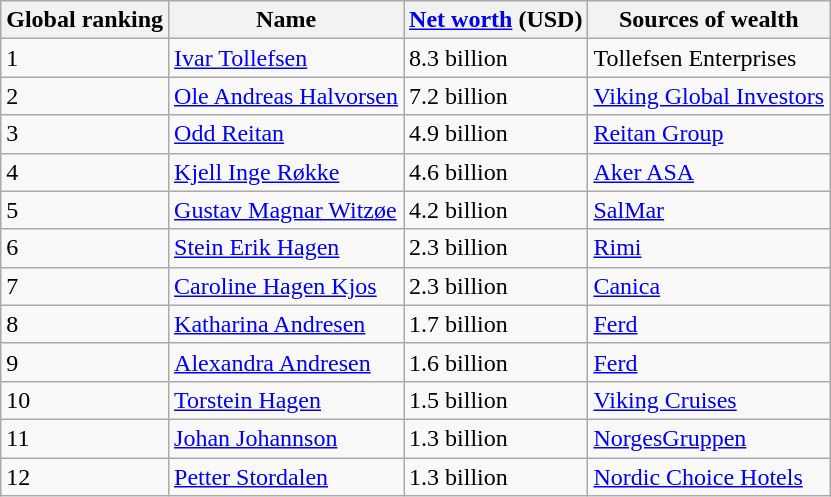<table class="wikitable">
<tr>
<th>Global ranking</th>
<th>Name</th>
<th><a href='#'>Net worth</a> (USD)</th>
<th>Sources of wealth</th>
</tr>
<tr>
<td>1</td>
<td><a href='#'>Ivar Tollefsen</a></td>
<td>8.3 billion</td>
<td>Tollefsen Enterprises</td>
</tr>
<tr>
<td>2</td>
<td><a href='#'>Ole Andreas Halvorsen</a></td>
<td>7.2 billion</td>
<td><a href='#'>Viking Global Investors</a></td>
</tr>
<tr>
<td>3</td>
<td><a href='#'>Odd Reitan</a></td>
<td>4.9 billion</td>
<td><a href='#'>Reitan Group</a></td>
</tr>
<tr>
<td>4</td>
<td><a href='#'>Kjell Inge Røkke</a></td>
<td>4.6 billion</td>
<td><a href='#'>Aker ASA</a></td>
</tr>
<tr>
<td>5</td>
<td><a href='#'>Gustav Magnar Witzøe</a></td>
<td>4.2 billion</td>
<td><a href='#'>SalMar</a></td>
</tr>
<tr>
<td>6</td>
<td><a href='#'>Stein Erik Hagen</a></td>
<td>2.3 billion</td>
<td><a href='#'>Rimi</a></td>
</tr>
<tr>
<td>7</td>
<td><a href='#'>Caroline Hagen Kjos</a></td>
<td>2.3 billion</td>
<td><a href='#'>Canica</a></td>
</tr>
<tr>
<td>8</td>
<td><a href='#'>Katharina Andresen</a></td>
<td>1.7 billion</td>
<td><a href='#'>Ferd</a></td>
</tr>
<tr>
<td>9</td>
<td><a href='#'>Alexandra Andresen</a></td>
<td>1.6 billion</td>
<td><a href='#'>Ferd</a></td>
</tr>
<tr>
<td>10</td>
<td><a href='#'>Torstein Hagen</a></td>
<td>1.5 billion</td>
<td><a href='#'>Viking Cruises</a></td>
</tr>
<tr>
<td>11</td>
<td><a href='#'>Johan Johannson</a></td>
<td>1.3 billion</td>
<td><a href='#'>NorgesGruppen</a></td>
</tr>
<tr>
<td>12</td>
<td><a href='#'>Petter Stordalen</a></td>
<td>1.3 billion</td>
<td><a href='#'>Nordic Choice Hotels</a></td>
</tr>
</table>
